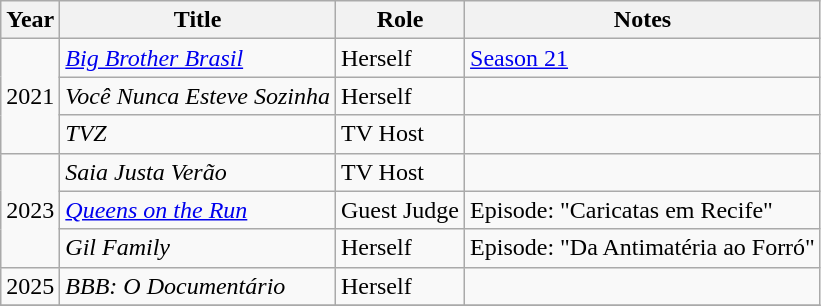<table class="wikitable">
<tr>
<th>Year</th>
<th>Title</th>
<th>Role</th>
<th>Notes</th>
</tr>
<tr>
<td rowspan="3">2021</td>
<td><em><a href='#'>Big Brother Brasil</a></em></td>
<td>Herself</td>
<td><a href='#'>Season 21</a></td>
</tr>
<tr>
<td><em>Você Nunca Esteve Sozinha</em></td>
<td>Herself</td>
<td></td>
</tr>
<tr>
<td><em>TVZ</em></td>
<td>TV Host</td>
<td></td>
</tr>
<tr>
<td rowspan="3">2023</td>
<td><em>Saia Justa Verão</em></td>
<td>TV Host</td>
<td></td>
</tr>
<tr>
<td><em><a href='#'>Queens on the Run</a></em></td>
<td>Guest Judge</td>
<td>Episode: "Caricatas em Recife"</td>
</tr>
<tr>
<td><em>Gil Family</em></td>
<td>Herself</td>
<td>Episode: "Da Antimatéria ao Forró"</td>
</tr>
<tr>
<td>2025</td>
<td><em>BBB: O Documentário</em></td>
<td>Herself</td>
<td></td>
</tr>
<tr>
</tr>
</table>
